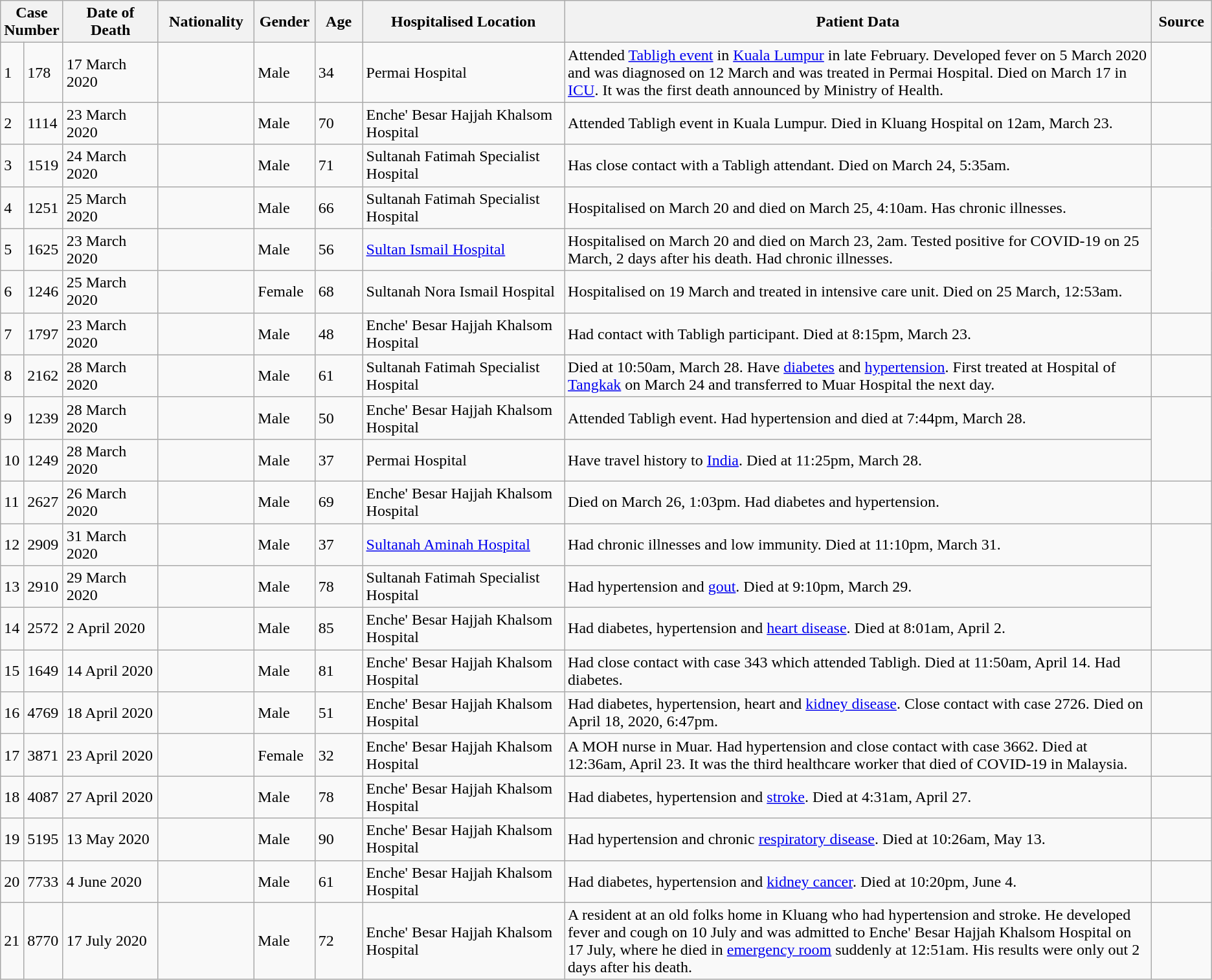<table class="wikitable sortable mw-collapsible mw-collapsed">
<tr>
<th colspan="2">Case Number</th>
<th ! width=8%>Date of Death</th>
<th ! width=8%>Nationality</th>
<th ! width=5%>Gender</th>
<th ! width=4%>Age</th>
<th ! width=17%>Hospitalised Location</th>
<th ! width=50%>Patient Data</th>
<th ! width=5%>Source</th>
</tr>
<tr>
<td>1</td>
<td>178</td>
<td>17 March 2020</td>
<td></td>
<td>Male</td>
<td>34</td>
<td> Permai Hospital</td>
<td>Attended <a href='#'>Tabligh event</a> in <a href='#'>Kuala Lumpur</a> in late February. Developed fever on 5 March 2020 and was diagnosed on 12 March and was treated in Permai Hospital. Died on March 17 in <a href='#'>ICU</a>. It was the first death announced by Ministry of Health.</td>
<td></td>
</tr>
<tr>
<td>2</td>
<td>1114</td>
<td>23 March 2020</td>
<td></td>
<td>Male</td>
<td>70</td>
<td> Enche' Besar Hajjah Khalsom Hospital</td>
<td>Attended Tabligh event in Kuala Lumpur. Died in Kluang Hospital on 12am, March 23.</td>
<td></td>
</tr>
<tr>
<td>3</td>
<td>1519</td>
<td>24 March 2020</td>
<td></td>
<td>Male</td>
<td>71</td>
<td> Sultanah Fatimah Specialist Hospital</td>
<td>Has close contact with a Tabligh attendant. Died on March 24, 5:35am.</td>
<td></td>
</tr>
<tr>
<td>4</td>
<td>1251</td>
<td>25 March 2020</td>
<td></td>
<td>Male</td>
<td>66</td>
<td> Sultanah Fatimah Specialist Hospital</td>
<td>Hospitalised on March 20 and died on March 25, 4:10am. Has chronic illnesses.</td>
<td rowspan="3"></td>
</tr>
<tr>
<td>5</td>
<td>1625</td>
<td>23 March 2020</td>
<td></td>
<td>Male</td>
<td>56</td>
<td> <a href='#'>Sultan Ismail Hospital</a></td>
<td>Hospitalised on March 20 and died on March 23, 2am. Tested positive for COVID-19 on 25 March, 2 days after his death. Had chronic illnesses.</td>
</tr>
<tr>
<td>6</td>
<td>1246</td>
<td>25 March 2020</td>
<td></td>
<td>Female</td>
<td>68</td>
<td> Sultanah Nora Ismail Hospital</td>
<td>Hospitalised on 19 March and treated in intensive care unit. Died on 25 March, 12:53am.</td>
</tr>
<tr>
<td>7</td>
<td>1797</td>
<td>23 March 2020</td>
<td></td>
<td>Male</td>
<td>48</td>
<td> Enche' Besar Hajjah Khalsom Hospital</td>
<td>Had contact with Tabligh participant. Died at 8:15pm, March 23.</td>
<td></td>
</tr>
<tr>
<td>8</td>
<td>2162</td>
<td>28 March 2020</td>
<td></td>
<td>Male</td>
<td>61</td>
<td> Sultanah Fatimah Specialist Hospital</td>
<td>Died at 10:50am, March 28. Have <a href='#'>diabetes</a> and <a href='#'>hypertension</a>. First treated at Hospital of <a href='#'>Tangkak</a> on March 24 and transferred to Muar Hospital the next day.</td>
<td></td>
</tr>
<tr>
<td>9</td>
<td>1239</td>
<td>28 March 2020</td>
<td></td>
<td>Male</td>
<td>50</td>
<td> Enche' Besar Hajjah Khalsom Hospital</td>
<td>Attended Tabligh event. Had hypertension and died at 7:44pm, March 28.</td>
<td rowspan="2"></td>
</tr>
<tr>
<td>10</td>
<td>1249</td>
<td>28 March 2020</td>
<td></td>
<td>Male</td>
<td>37</td>
<td> Permai Hospital</td>
<td>Have travel history to <a href='#'>India</a>. Died at 11:25pm, March 28.</td>
</tr>
<tr>
<td>11</td>
<td>2627</td>
<td>26 March 2020</td>
<td></td>
<td>Male</td>
<td>69</td>
<td> Enche' Besar Hajjah Khalsom Hospital</td>
<td>Died on March 26, 1:03pm. Had diabetes and hypertension.</td>
<td></td>
</tr>
<tr>
<td>12</td>
<td>2909</td>
<td>31 March 2020</td>
<td></td>
<td>Male</td>
<td>37</td>
<td> <a href='#'>Sultanah Aminah Hospital</a></td>
<td>Had chronic illnesses and low immunity. Died at 11:10pm, March 31.</td>
<td rowspan="3"></td>
</tr>
<tr>
<td>13</td>
<td>2910</td>
<td>29 March 2020</td>
<td></td>
<td>Male</td>
<td>78</td>
<td> Sultanah Fatimah Specialist Hospital</td>
<td>Had hypertension and <a href='#'>gout</a>. Died at 9:10pm, March 29.</td>
</tr>
<tr>
<td>14</td>
<td>2572</td>
<td>2 April 2020</td>
<td></td>
<td>Male</td>
<td>85</td>
<td> Enche' Besar Hajjah Khalsom Hospital</td>
<td>Had diabetes, hypertension and <a href='#'>heart disease</a>. Died at 8:01am, April 2.</td>
</tr>
<tr>
<td>15</td>
<td>1649</td>
<td>14 April 2020</td>
<td></td>
<td>Male</td>
<td>81</td>
<td> Enche' Besar Hajjah Khalsom Hospital</td>
<td>Had close contact with case 343 which attended Tabligh. Died at 11:50am, April 14. Had diabetes.</td>
<td></td>
</tr>
<tr>
<td>16</td>
<td>4769</td>
<td>18 April 2020</td>
<td></td>
<td>Male</td>
<td>51</td>
<td> Enche' Besar Hajjah Khalsom Hospital</td>
<td>Had diabetes, hypertension, heart and <a href='#'>kidney disease</a>. Close contact with case 2726. Died on April 18, 2020, 6:47pm.</td>
<td></td>
</tr>
<tr>
<td>17</td>
<td>3871</td>
<td>23 April 2020</td>
<td></td>
<td>Female</td>
<td>32</td>
<td> Enche' Besar Hajjah Khalsom Hospital</td>
<td>A MOH nurse in Muar. Had hypertension and close contact with case 3662. Died at 12:36am, April 23. It was the third healthcare worker that died of COVID-19 in Malaysia.</td>
<td></td>
</tr>
<tr>
<td>18</td>
<td>4087</td>
<td>27 April 2020</td>
<td></td>
<td>Male</td>
<td>78</td>
<td> Enche' Besar Hajjah Khalsom Hospital</td>
<td>Had diabetes, hypertension and <a href='#'>stroke</a>. Died at 4:31am, April 27.</td>
<td></td>
</tr>
<tr>
<td>19</td>
<td>5195</td>
<td>13 May 2020</td>
<td></td>
<td>Male</td>
<td>90</td>
<td> Enche' Besar Hajjah Khalsom Hospital</td>
<td>Had hypertension and chronic <a href='#'>respiratory disease</a>. Died at 10:26am, May 13.</td>
<td></td>
</tr>
<tr>
<td>20</td>
<td>7733</td>
<td>4 June 2020</td>
<td></td>
<td>Male</td>
<td>61</td>
<td> Enche' Besar Hajjah Khalsom Hospital</td>
<td>Had diabetes, hypertension and <a href='#'>kidney cancer</a>. Died at 10:20pm, June 4.</td>
<td></td>
</tr>
<tr>
<td>21</td>
<td>8770</td>
<td>17 July 2020</td>
<td></td>
<td>Male</td>
<td>72</td>
<td> Enche' Besar Hajjah Khalsom Hospital</td>
<td>A resident at an old folks home in Kluang who had hypertension and stroke. He developed fever and cough on 10 July and was admitted to Enche' Besar Hajjah Khalsom Hospital on 17 July, where he died in <a href='#'>emergency room</a> suddenly at 12:51am. His results were only out 2 days after his death.</td>
<td></td>
</tr>
</table>
